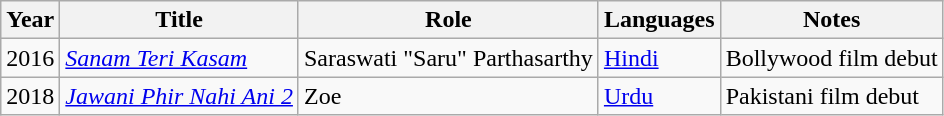<table class="wikitable">
<tr>
<th>Year</th>
<th>Title</th>
<th>Role</th>
<th>Languages</th>
<th>Notes</th>
</tr>
<tr>
<td>2016</td>
<td><em><a href='#'>Sanam Teri Kasam</a></em></td>
<td>Saraswati "Saru" Parthasarthy</td>
<td><a href='#'>Hindi</a></td>
<td>Bollywood film debut</td>
</tr>
<tr>
<td>2018</td>
<td><em><a href='#'>Jawani Phir Nahi Ani 2</a></em></td>
<td>Zoe</td>
<td><a href='#'>Urdu</a></td>
<td>Pakistani film debut</td>
</tr>
</table>
